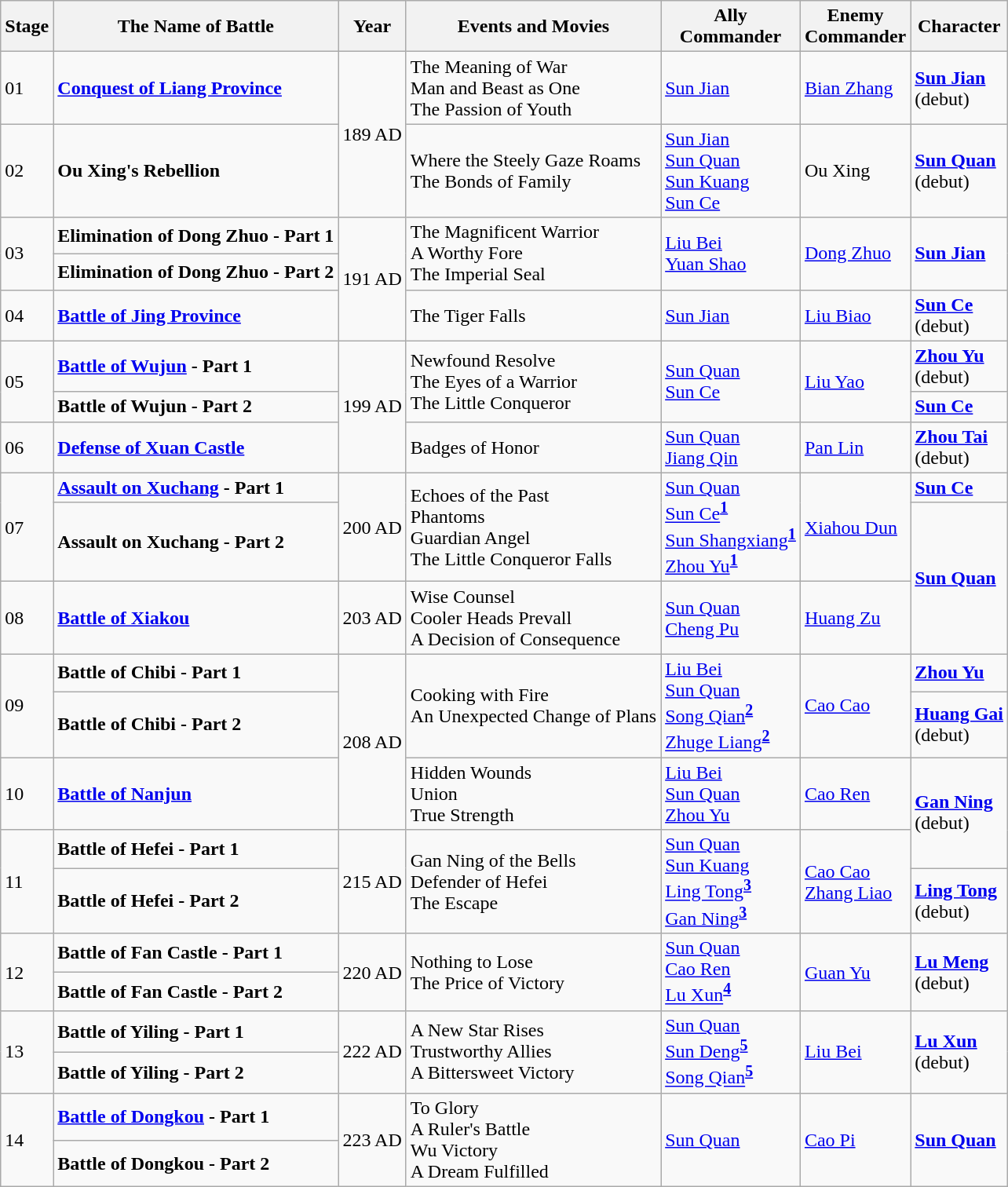<table class="wikitable sortable">
<tr>
<th>Stage</th>
<th>The Name of Battle</th>
<th>Year</th>
<th>Events and Movies</th>
<th>Ally<br>Commander</th>
<th>Enemy<br>Commander</th>
<th>Character</th>
</tr>
<tr>
<td>01</td>
<td><strong><a href='#'>Conquest of Liang Province</a></strong></td>
<td rowspan=2>189 AD</td>
<td>The Meaning of War<br>Man and Beast as One<br>The Passion of Youth</td>
<td><a href='#'>Sun Jian</a></td>
<td><a href='#'>Bian Zhang</a></td>
<td><strong><a href='#'>Sun Jian</a></strong><br>(debut)</td>
</tr>
<tr>
<td>02</td>
<td><strong>Ou Xing's Rebellion</strong></td>
<td>Where the Steely Gaze Roams<br>The Bonds of Family</td>
<td><a href='#'>Sun Jian</a><br><a href='#'>Sun Quan</a><br><a href='#'>Sun Kuang</a><br><a href='#'>Sun Ce</a></td>
<td>Ou Xing</td>
<td><strong><a href='#'>Sun Quan</a></strong><br>(debut)</td>
</tr>
<tr>
<td rowspan=2>03</td>
<td><strong>Elimination of Dong Zhuo - Part 1</strong></td>
<td rowspan=3>191 AD</td>
<td rowspan=2>The Magnificent Warrior<br>A Worthy Fore<br>The Imperial Seal</td>
<td rowspan=2><a href='#'>Liu Bei</a><br><a href='#'>Yuan Shao</a></td>
<td rowspan=2><a href='#'>Dong Zhuo</a></td>
<td rowspan=2><strong><a href='#'>Sun Jian</a></strong></td>
</tr>
<tr>
<td><strong>Elimination of Dong Zhuo - Part 2</strong></td>
</tr>
<tr>
<td>04</td>
<td><strong><a href='#'>Battle of Jing Province</a></strong></td>
<td>The Tiger Falls</td>
<td><a href='#'>Sun Jian</a></td>
<td><a href='#'>Liu Biao</a></td>
<td><strong><a href='#'>Sun Ce</a></strong><br>(debut)</td>
</tr>
<tr>
<td rowspan=2>05</td>
<td><strong><a href='#'>Battle of Wujun</a> - Part 1</strong></td>
<td rowspan=3>199 AD</td>
<td rowspan=2>Newfound Resolve<br>The Eyes of a Warrior<br>The Little Conqueror</td>
<td rowspan=2><a href='#'>Sun Quan</a><br><a href='#'>Sun Ce</a></td>
<td rowspan=2><a href='#'>Liu Yao</a></td>
<td><strong><a href='#'>Zhou Yu</a></strong><br>(debut)</td>
</tr>
<tr>
<td><strong>Battle of Wujun - Part 2</strong></td>
<td><strong><a href='#'>Sun Ce</a></strong></td>
</tr>
<tr>
<td>06</td>
<td><strong><a href='#'>Defense of Xuan Castle</a></strong></td>
<td>Badges of Honor</td>
<td><a href='#'>Sun Quan</a><br><a href='#'>Jiang Qin</a></td>
<td><a href='#'>Pan Lin</a></td>
<td><strong><a href='#'>Zhou Tai</a></strong><br>(debut)</td>
</tr>
<tr>
<td rowspan=2>07</td>
<td><strong><a href='#'>Assault on Xuchang</a> - Part 1</strong></td>
<td rowspan=2>200 AD</td>
<td rowspan=2>Echoes of the Past<br>Phantoms<br>Guardian Angel<br>The Little Conqueror Falls</td>
<td rowspan=2><a href='#'>Sun Quan</a><br><a href='#'>Sun Ce</a><sup><strong><a href='#'>1</a></strong></sup><br><a href='#'>Sun Shangxiang</a><sup><strong><a href='#'>1</a></strong></sup><br><a href='#'>Zhou Yu</a><sup><strong><a href='#'>1</a></strong></sup></td>
<td rowspan=2><a href='#'>Xiahou Dun</a></td>
<td><strong><a href='#'>Sun Ce</a></strong></td>
</tr>
<tr>
<td><strong>Assault on Xuchang - Part 2</strong></td>
<td rowspan=2><strong><a href='#'>Sun Quan</a></strong></td>
</tr>
<tr>
<td>08</td>
<td><strong><a href='#'>Battle of Xiakou</a></strong></td>
<td>203 AD</td>
<td>Wise Counsel<br>Cooler Heads Prevall<br>A Decision of Consequence</td>
<td><a href='#'>Sun Quan</a><br><a href='#'>Cheng Pu</a></td>
<td><a href='#'>Huang Zu</a></td>
</tr>
<tr>
<td rowspan=2>09</td>
<td><strong>Battle of Chibi - Part 1</strong></td>
<td rowspan=3>208 AD</td>
<td rowspan=2>Cooking with Fire<br>An Unexpected Change of Plans</td>
<td rowspan=2><a href='#'>Liu Bei</a><br><a href='#'>Sun Quan</a><br><a href='#'>Song Qian</a><sup><strong><a href='#'>2</a></strong></sup><br><a href='#'>Zhuge Liang</a><sup><strong><a href='#'>2</a></strong></sup></td>
<td rowspan=2><a href='#'>Cao Cao</a></td>
<td><strong><a href='#'>Zhou Yu</a></strong></td>
</tr>
<tr>
<td><strong>Battle of Chibi - Part 2</strong></td>
<td><strong><a href='#'>Huang Gai</a></strong><br>(debut)</td>
</tr>
<tr>
<td>10</td>
<td><strong><a href='#'>Battle of Nanjun</a></strong></td>
<td>Hidden Wounds<br>Union<br>True Strength</td>
<td><a href='#'>Liu Bei</a><br><a href='#'>Sun Quan</a><br><a href='#'>Zhou Yu</a></td>
<td><a href='#'>Cao Ren</a></td>
<td rowspan=2><strong><a href='#'>Gan Ning</a></strong><br>(debut)</td>
</tr>
<tr>
<td rowspan=2>11</td>
<td><strong>Battle of Hefei - Part 1</strong></td>
<td rowspan=2>215 AD</td>
<td rowspan=2>Gan Ning of the Bells<br>Defender of Hefei<br>The Escape</td>
<td rowspan=2><a href='#'>Sun Quan</a><br><a href='#'>Sun Kuang</a><br><a href='#'>Ling Tong</a><sup><strong><a href='#'>3</a></strong></sup><br><a href='#'>Gan Ning</a><sup><strong><a href='#'>3</a></strong></sup></td>
<td rowspan=2><a href='#'>Cao Cao</a><br><a href='#'>Zhang Liao</a></td>
</tr>
<tr>
<td><strong>Battle of Hefei - Part 2</strong></td>
<td><strong><a href='#'>Ling Tong</a></strong><br>(debut)</td>
</tr>
<tr>
<td rowspan=2>12</td>
<td><strong>Battle of Fan Castle - Part 1</strong></td>
<td rowspan=2>220 AD</td>
<td rowspan=2>Nothing to Lose<br>The Price of Victory</td>
<td rowspan=2><a href='#'>Sun Quan</a><br><a href='#'>Cao Ren</a><br><a href='#'>Lu Xun</a><sup><strong><a href='#'>4</a></strong></sup></td>
<td rowspan=2><a href='#'>Guan Yu</a></td>
<td rowspan=2><strong><a href='#'>Lu Meng</a></strong><br>(debut)</td>
</tr>
<tr>
<td><strong>Battle of Fan Castle - Part 2</strong></td>
</tr>
<tr>
<td rowspan=2>13</td>
<td><strong>Battle of Yiling - Part 1</strong></td>
<td rowspan=2>222 AD</td>
<td rowspan=2>A New Star Rises<br>Trustworthy Allies<br>A Bittersweet Victory</td>
<td rowspan=2><a href='#'>Sun Quan</a><br><a href='#'>Sun Deng</a><sup><strong><a href='#'>5</a></strong></sup><br><a href='#'>Song Qian</a><sup><strong><a href='#'>5</a></strong></sup></td>
<td rowspan=2><a href='#'>Liu Bei</a></td>
<td rowspan=2><strong><a href='#'>Lu Xun</a></strong><br>(debut)</td>
</tr>
<tr>
<td><strong>Battle of Yiling - Part 2</strong></td>
</tr>
<tr>
<td rowspan=2>14</td>
<td><strong><a href='#'>Battle of Dongkou</a> - Part 1</strong></td>
<td rowspan=2>223 AD</td>
<td rowspan=2>To Glory<br>A Ruler's Battle<br>Wu Victory<br>A Dream Fulfilled</td>
<td rowspan=2><a href='#'>Sun Quan</a></td>
<td rowspan=2><a href='#'>Cao Pi</a></td>
<td rowspan=2><strong><a href='#'>Sun Quan</a></strong></td>
</tr>
<tr>
<td><strong>Battle of Dongkou - Part 2</strong></td>
</tr>
</table>
